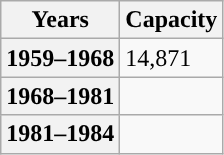<table class="wikitable">
<tr>
<th>Years</th>
<th>Capacity</th>
</tr>
<tr>
<th>1959–1968</th>
<td>14,871</td>
</tr>
<tr>
<th>1968–1981</th>
<td></td>
</tr>
<tr>
<th>1981–1984</th>
<td></td>
</tr>
</table>
